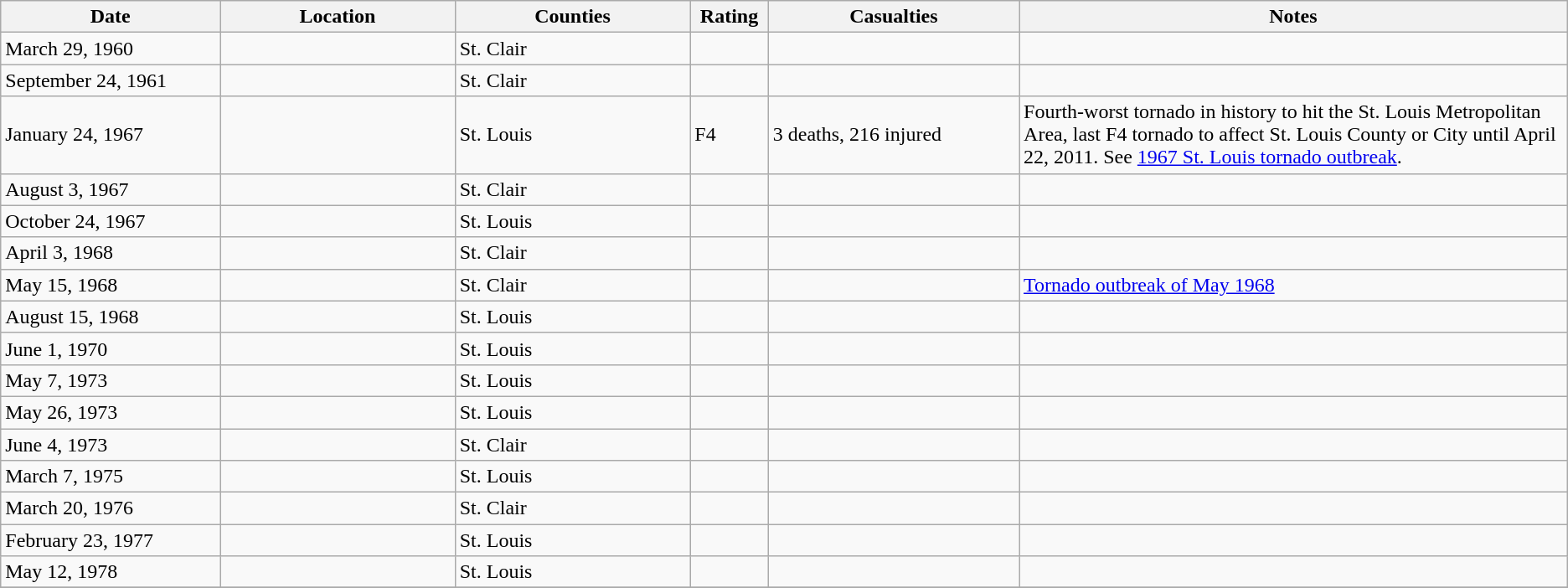<table class="wikitable" |>
<tr>
<th width=14%>Date</th>
<th width=15%>Location</th>
<th width=15%>Counties</th>
<th width=5%>Rating</th>
<th width=16%>Casualties</th>
<th width=35%>Notes</th>
</tr>
<tr>
<td>March 29, 1960</td>
<td></td>
<td>St. Clair</td>
<td></td>
<td></td>
<td></td>
</tr>
<tr>
<td>September 24, 1961</td>
<td></td>
<td>St. Clair</td>
<td></td>
<td></td>
<td></td>
</tr>
<tr>
<td>January 24, 1967</td>
<td></td>
<td>St. Louis</td>
<td>F4</td>
<td>3 deaths, 216 injured</td>
<td>Fourth-worst tornado in history to hit the St. Louis Metropolitan Area, last F4 tornado to affect St. Louis County or City until April 22, 2011. See <a href='#'>1967 St. Louis tornado outbreak</a>.</td>
</tr>
<tr>
<td>August 3, 1967</td>
<td></td>
<td>St. Clair</td>
<td></td>
<td></td>
<td></td>
</tr>
<tr>
<td>October 24, 1967</td>
<td></td>
<td>St. Louis</td>
<td></td>
<td></td>
<td></td>
</tr>
<tr>
<td>April 3, 1968</td>
<td></td>
<td>St. Clair</td>
<td></td>
<td></td>
<td></td>
</tr>
<tr>
<td>May 15, 1968</td>
<td></td>
<td>St. Clair</td>
<td></td>
<td></td>
<td><a href='#'>Tornado outbreak of May 1968</a></td>
</tr>
<tr>
<td>August 15, 1968</td>
<td></td>
<td>St. Louis</td>
<td></td>
<td></td>
<td></td>
</tr>
<tr>
<td>June 1, 1970</td>
<td></td>
<td>St. Louis</td>
<td></td>
<td></td>
<td></td>
</tr>
<tr>
<td>May 7, 1973</td>
<td></td>
<td>St. Louis</td>
<td></td>
<td></td>
<td></td>
</tr>
<tr>
<td>May 26, 1973</td>
<td></td>
<td>St. Louis</td>
<td></td>
<td></td>
<td></td>
</tr>
<tr>
<td>June 4, 1973</td>
<td></td>
<td>St. Clair</td>
<td></td>
<td></td>
<td></td>
</tr>
<tr>
<td>March 7, 1975</td>
<td></td>
<td>St. Louis</td>
<td></td>
<td></td>
<td></td>
</tr>
<tr>
<td>March 20, 1976</td>
<td></td>
<td>St. Clair</td>
<td></td>
<td></td>
<td></td>
</tr>
<tr>
<td>February 23, 1977</td>
<td></td>
<td>St. Louis</td>
<td></td>
<td></td>
<td></td>
</tr>
<tr>
<td>May 12, 1978</td>
<td></td>
<td>St. Louis</td>
<td></td>
<td></td>
<td></td>
</tr>
<tr>
</tr>
</table>
